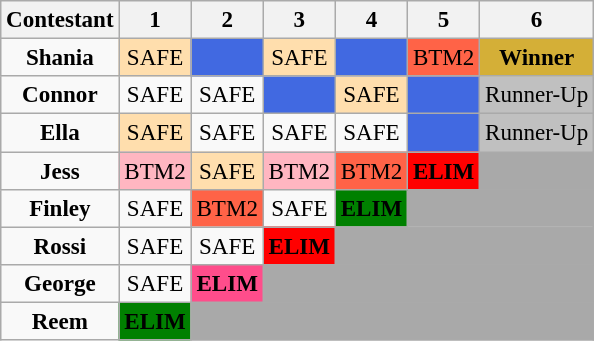<table class="wikitable" border="2" style="text-align:center;font-size:96%">
<tr>
<th>Contestant</th>
<th>1</th>
<th>2</th>
<th>3</th>
<th>4</th>
<th>5</th>
<th>6</th>
</tr>
<tr>
<td><strong>Shania</strong></td>
<td style="background:NavajoWhite;">SAFE</td>
<td style="background:royalblue;"><strong></strong></td>
<td style="background:NavajoWhite;">SAFE</td>
<td style="background:royalblue;"><strong></strong></td>
<td style="background:tomato;">BTM2</td>
<td style="background:#D4AF37;"><strong>Winner</strong></td>
</tr>
<tr>
<td><strong>Connor</strong></td>
<td>SAFE</td>
<td>SAFE</td>
<td style="background:royalblue;"><strong></strong></td>
<td style="background:NavajoWhite;">SAFE</td>
<td style="background:royalblue;"><strong></strong></td>
<td style="background:silver;">Runner-Up</td>
</tr>
<tr>
<td><strong>Ella</strong></td>
<td style="background:NavajoWhite;">SAFE</td>
<td>SAFE</td>
<td>SAFE</td>
<td>SAFE</td>
<td style="background:royalblue;"><strong></strong></td>
<td style="background:silver;">Runner-Up</td>
</tr>
<tr>
<td><strong>Jess</strong></td>
<td style="background:lightpink;">BTM2</td>
<td style="background:NavajoWhite;">SAFE</td>
<td style="background:lightpink;">BTM2</td>
<td style="background:tomato;">BTM2</td>
<td style="background:red;"><strong>ELIM</strong></td>
<td bgcolor="darkgray" colspan="1"></td>
</tr>
<tr>
<td><strong>Finley</strong></td>
<td>SAFE</td>
<td style="background:tomato;">BTM2</td>
<td>SAFE</td>
<td style="background: green;"><strong>ELIM</strong></td>
<td bgcolor="darkgray" colspan="2"></td>
</tr>
<tr>
<td><strong>Rossi</strong></td>
<td>SAFE</td>
<td>SAFE</td>
<td style="background:red;"><strong>ELIM</strong></td>
<td bgcolor="darkgray" colspan="3"></td>
</tr>
<tr>
<td><strong>George</strong></td>
<td>SAFE</td>
<td style="background:#ff4d8b;"><strong>ELIM</strong></td>
<td bgcolor="darkgray" colspan="4"></td>
</tr>
<tr>
<td><strong>Reem</strong></td>
<td style="background: green;"><strong>ELIM</strong></td>
<td bgcolor="darkgray" colspan="52"></td>
</tr>
</table>
